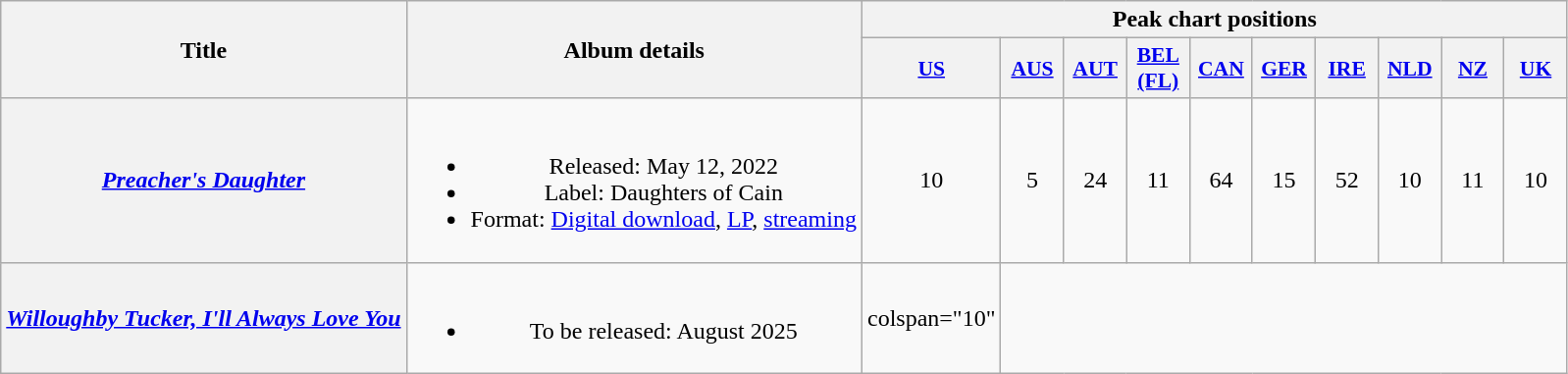<table class="wikitable plainrowheaders" style="text-align:center;">
<tr>
<th scope="col" rowspan="2">Title</th>
<th scope="col" rowspan="2">Album details</th>
<th scope="col" colspan="10">Peak chart positions</th>
</tr>
<tr>
<th scope="col" style="width:2.5em;font-size:90%"><a href='#'>US</a><br></th>
<th scope="col" style="width:2.5em;font-size:90%"><a href='#'>AUS</a><br></th>
<th scope="col" style="width:2.5em;font-size:90%"><a href='#'>AUT</a><br></th>
<th scope="col" style="width:2.5em;font-size:90%"><a href='#'>BEL<br>(FL)</a><br></th>
<th scope="col" style="width:2.5em;font-size:90%"><a href='#'>CAN</a><br></th>
<th scope="col" style="width:2.5em;font-size:90%"><a href='#'>GER</a><br></th>
<th scope="col" style="width:2.5em;font-size:90%"><a href='#'>IRE</a><br></th>
<th scope="col" style="width:2.5em;font-size:90%"><a href='#'>NLD</a><br></th>
<th scope="col" style="width:2.5em;font-size:90%"><a href='#'>NZ</a><br></th>
<th scope="col" style="width:2.5em;font-size:90%"><a href='#'>UK</a><br></th>
</tr>
<tr>
<th scope="row"><em><a href='#'>Preacher's Daughter</a></em></th>
<td><br><ul><li>Released: May 12, 2022</li><li>Label: Daughters of Cain</li><li>Format: <a href='#'>Digital download</a>, <a href='#'>LP</a>, <a href='#'>streaming</a></li></ul></td>
<td>10</td>
<td>5</td>
<td>24</td>
<td>11</td>
<td>64</td>
<td>15</td>
<td>52</td>
<td>10</td>
<td>11</td>
<td>10</td>
</tr>
<tr>
<th scope="row"><em><a href='#'>Willoughby Tucker, I'll Always Love You</a></em></th>
<td><br><ul><li>To be released: August 2025</li></ul></td>
<td>colspan="10" </td>
</tr>
</table>
